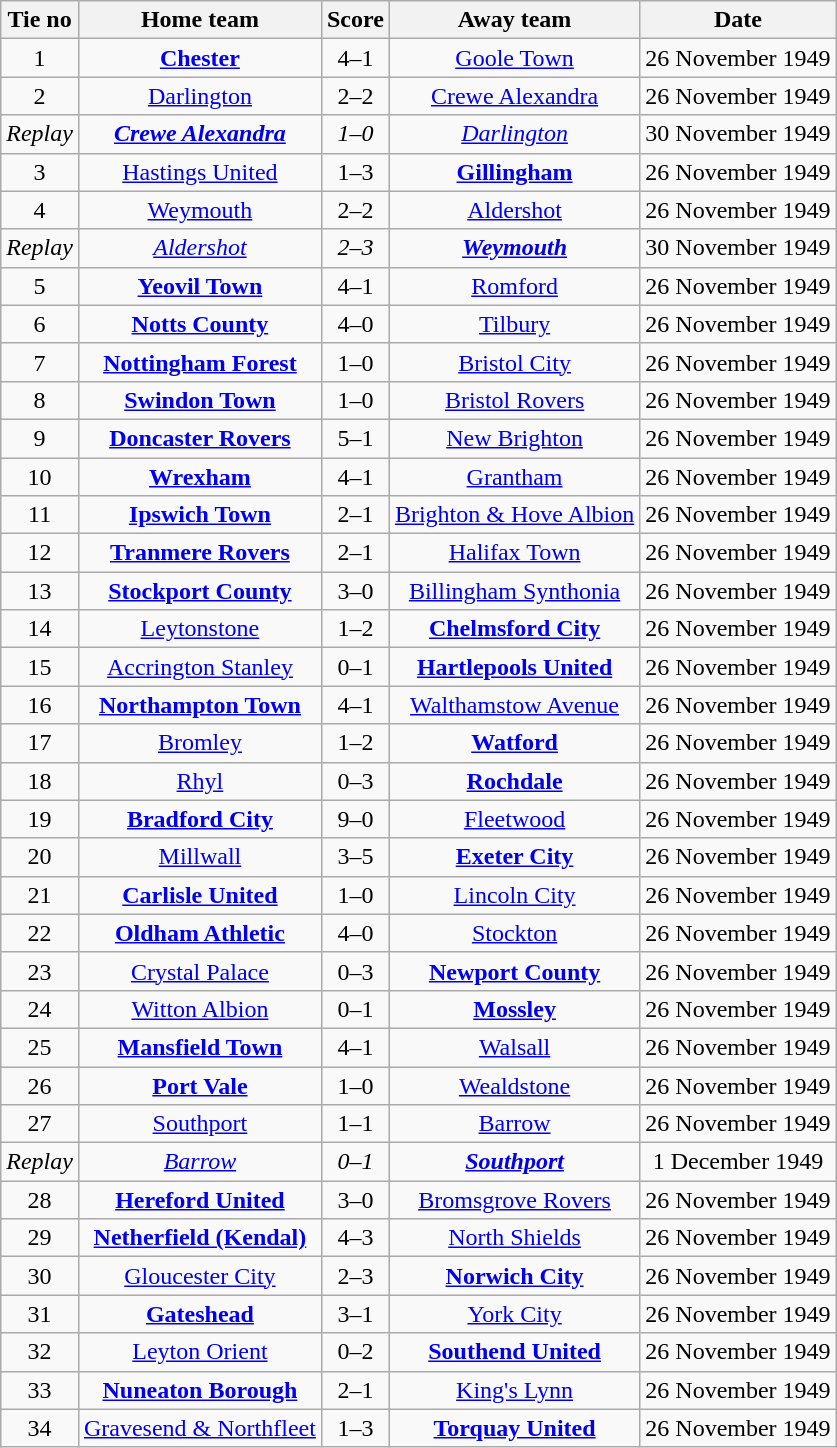<table class="wikitable" style="text-align: center">
<tr>
<th>Tie no</th>
<th>Home team</th>
<th>Score</th>
<th>Away team</th>
<th>Date</th>
</tr>
<tr>
<td>1</td>
<td><strong><a href='#'>Chester</a></strong></td>
<td>4–1</td>
<td><a href='#'>Goole Town</a></td>
<td>26 November 1949</td>
</tr>
<tr>
<td>2</td>
<td><a href='#'>Darlington</a></td>
<td>2–2</td>
<td><a href='#'>Crewe Alexandra</a></td>
<td>26 November 1949</td>
</tr>
<tr>
<td><em>Replay</em></td>
<td><strong><em><a href='#'>Crewe Alexandra</a></em></strong></td>
<td><em>1–0</em></td>
<td><em><a href='#'>Darlington</a></em></td>
<td>30 November 1949</td>
</tr>
<tr>
<td>3</td>
<td><a href='#'>Hastings United</a></td>
<td>1–3</td>
<td><strong><a href='#'>Gillingham</a></strong></td>
<td>26 November 1949</td>
</tr>
<tr>
<td>4</td>
<td><a href='#'>Weymouth</a></td>
<td>2–2</td>
<td><a href='#'>Aldershot</a></td>
<td>26 November 1949</td>
</tr>
<tr>
<td><em>Replay</em></td>
<td><em><a href='#'>Aldershot</a></em></td>
<td><em>2–3</em></td>
<td><strong><em><a href='#'>Weymouth</a></em></strong></td>
<td>30 November 1949</td>
</tr>
<tr>
<td>5</td>
<td><strong><a href='#'>Yeovil Town</a></strong></td>
<td>4–1</td>
<td><a href='#'>Romford</a></td>
<td>26 November 1949</td>
</tr>
<tr>
<td>6</td>
<td><strong><a href='#'>Notts County</a></strong></td>
<td>4–0</td>
<td><a href='#'>Tilbury</a></td>
<td>26 November 1949</td>
</tr>
<tr>
<td>7</td>
<td><strong><a href='#'>Nottingham Forest</a></strong></td>
<td>1–0</td>
<td><a href='#'>Bristol City</a></td>
<td>26 November 1949</td>
</tr>
<tr>
<td>8</td>
<td><strong><a href='#'>Swindon Town</a></strong></td>
<td>1–0</td>
<td><a href='#'>Bristol Rovers</a></td>
<td>26 November 1949</td>
</tr>
<tr>
<td>9</td>
<td><strong><a href='#'>Doncaster Rovers</a></strong></td>
<td>5–1</td>
<td><a href='#'>New Brighton</a></td>
<td>26 November 1949</td>
</tr>
<tr>
<td>10</td>
<td><strong><a href='#'>Wrexham</a></strong></td>
<td>4–1</td>
<td><a href='#'>Grantham</a></td>
<td>26 November 1949</td>
</tr>
<tr>
<td>11</td>
<td><strong><a href='#'>Ipswich Town</a></strong></td>
<td>2–1</td>
<td><a href='#'>Brighton & Hove Albion</a></td>
<td>26 November 1949</td>
</tr>
<tr>
<td>12</td>
<td><strong><a href='#'>Tranmere Rovers</a></strong></td>
<td>2–1</td>
<td><a href='#'>Halifax Town</a></td>
<td>26 November 1949</td>
</tr>
<tr>
<td>13</td>
<td><strong><a href='#'>Stockport County</a></strong></td>
<td>3–0</td>
<td><a href='#'>Billingham Synthonia</a></td>
<td>26 November 1949</td>
</tr>
<tr>
<td>14</td>
<td><a href='#'>Leytonstone</a></td>
<td>1–2</td>
<td><strong><a href='#'>Chelmsford City</a></strong></td>
<td>26 November 1949</td>
</tr>
<tr>
<td>15</td>
<td><a href='#'>Accrington Stanley</a></td>
<td>0–1</td>
<td><strong><a href='#'>Hartlepools United</a></strong></td>
<td>26 November 1949</td>
</tr>
<tr>
<td>16</td>
<td><strong><a href='#'>Northampton Town</a></strong></td>
<td>4–1</td>
<td><a href='#'>Walthamstow Avenue</a></td>
<td>26 November 1949</td>
</tr>
<tr>
<td>17</td>
<td><a href='#'>Bromley</a></td>
<td>1–2</td>
<td><strong><a href='#'>Watford</a></strong></td>
<td>26 November 1949</td>
</tr>
<tr>
<td>18</td>
<td><a href='#'>Rhyl</a></td>
<td>0–3</td>
<td><strong><a href='#'>Rochdale</a></strong></td>
<td>26 November 1949</td>
</tr>
<tr>
<td>19</td>
<td><strong><a href='#'>Bradford City</a></strong></td>
<td>9–0</td>
<td><a href='#'>Fleetwood</a></td>
<td>26 November 1949</td>
</tr>
<tr>
<td>20</td>
<td><a href='#'>Millwall</a></td>
<td>3–5</td>
<td><strong><a href='#'>Exeter City</a></strong></td>
<td>26 November 1949</td>
</tr>
<tr>
<td>21</td>
<td><strong><a href='#'>Carlisle United</a></strong></td>
<td>1–0</td>
<td><a href='#'>Lincoln City</a></td>
<td>26 November 1949</td>
</tr>
<tr>
<td>22</td>
<td><strong><a href='#'>Oldham Athletic</a></strong></td>
<td>4–0</td>
<td><a href='#'>Stockton</a></td>
<td>26 November 1949</td>
</tr>
<tr>
<td>23</td>
<td><a href='#'>Crystal Palace</a></td>
<td>0–3</td>
<td><strong><a href='#'>Newport County</a></strong></td>
<td>26 November 1949</td>
</tr>
<tr>
<td>24</td>
<td><a href='#'>Witton Albion</a></td>
<td>0–1</td>
<td><strong><a href='#'>Mossley</a></strong></td>
<td>26 November 1949</td>
</tr>
<tr>
<td>25</td>
<td><strong><a href='#'>Mansfield Town</a></strong></td>
<td>4–1</td>
<td><a href='#'>Walsall</a></td>
<td>26 November 1949</td>
</tr>
<tr>
<td>26</td>
<td><strong><a href='#'>Port Vale</a></strong></td>
<td>1–0</td>
<td><a href='#'>Wealdstone</a></td>
<td>26 November 1949</td>
</tr>
<tr>
<td>27</td>
<td><a href='#'>Southport</a></td>
<td>1–1</td>
<td><a href='#'>Barrow</a></td>
<td>26 November 1949</td>
</tr>
<tr>
<td><em>Replay</em></td>
<td><em><a href='#'>Barrow</a></em></td>
<td><em>0–1</em></td>
<td><strong><em><a href='#'>Southport</a></em></strong></td>
<td>1 December 1949</td>
</tr>
<tr>
<td>28</td>
<td><strong><a href='#'>Hereford United</a></strong></td>
<td>3–0</td>
<td><a href='#'>Bromsgrove Rovers</a></td>
<td>26 November 1949</td>
</tr>
<tr>
<td>29</td>
<td><strong><a href='#'>Netherfield (Kendal)</a></strong></td>
<td>4–3</td>
<td><a href='#'>North Shields</a></td>
<td>26 November 1949</td>
</tr>
<tr>
<td>30</td>
<td><a href='#'>Gloucester City</a></td>
<td>2–3</td>
<td><strong><a href='#'>Norwich City</a></strong></td>
<td>26 November 1949</td>
</tr>
<tr>
<td>31</td>
<td><strong><a href='#'>Gateshead</a></strong></td>
<td>3–1</td>
<td><a href='#'>York City</a></td>
<td>26 November 1949</td>
</tr>
<tr>
<td>32</td>
<td><a href='#'>Leyton Orient</a></td>
<td>0–2</td>
<td><strong><a href='#'>Southend United</a></strong></td>
<td>26 November 1949</td>
</tr>
<tr>
<td>33</td>
<td><strong><a href='#'>Nuneaton Borough</a></strong></td>
<td>2–1</td>
<td><a href='#'>King's Lynn</a></td>
<td>26 November 1949</td>
</tr>
<tr>
<td>34</td>
<td><a href='#'>Gravesend & Northfleet</a></td>
<td>1–3</td>
<td><strong><a href='#'>Torquay United</a></strong></td>
<td>26 November 1949</td>
</tr>
</table>
